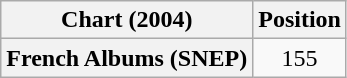<table class="wikitable plainrowheaders" style="text-align:center">
<tr>
<th scope="col">Chart (2004)</th>
<th scope="col">Position</th>
</tr>
<tr>
<th scope="row">French Albums (SNEP)</th>
<td>155</td>
</tr>
</table>
